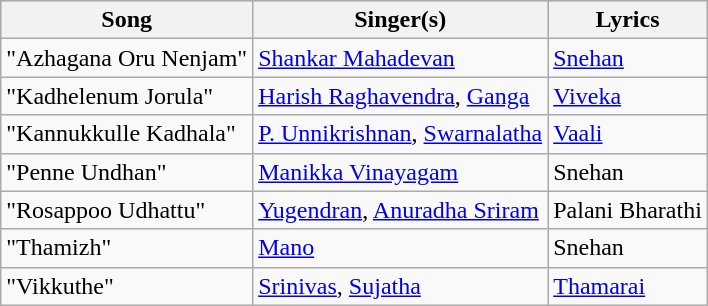<table class="wikitable">
<tr style="background:#ccc; text-align:center;">
<th>Song</th>
<th>Singer(s)</th>
<th>Lyrics</th>
</tr>
<tr>
<td>"Azhagana Oru Nenjam"</td>
<td><a href='#'>Shankar Mahadevan</a></td>
<td><a href='#'>Snehan</a></td>
</tr>
<tr>
<td>"Kadhelenum Jorula"</td>
<td><a href='#'>Harish Raghavendra</a>, <a href='#'>Ganga</a></td>
<td><a href='#'>Viveka</a></td>
</tr>
<tr>
<td>"Kannukkulle Kadhala"</td>
<td><a href='#'>P. Unnikrishnan</a>, <a href='#'>Swarnalatha</a></td>
<td><a href='#'>Vaali</a></td>
</tr>
<tr>
<td>"Penne Undhan"</td>
<td><a href='#'>Manikka Vinayagam</a></td>
<td>Snehan</td>
</tr>
<tr>
<td>"Rosappoo Udhattu"</td>
<td><a href='#'>Yugendran</a>, <a href='#'>Anuradha Sriram</a></td>
<td>Palani Bharathi</td>
</tr>
<tr>
<td>"Thamizh"</td>
<td><a href='#'>Mano</a></td>
<td>Snehan</td>
</tr>
<tr>
<td>"Vikkuthe"</td>
<td><a href='#'>Srinivas</a>, <a href='#'>Sujatha</a></td>
<td><a href='#'>Thamarai</a></td>
</tr>
</table>
